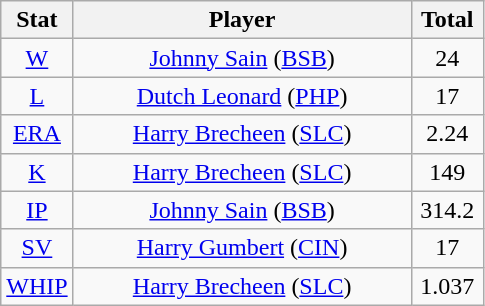<table class="wikitable" style="text-align:center;">
<tr>
<th style="width:15%;">Stat</th>
<th>Player</th>
<th style="width:15%;">Total</th>
</tr>
<tr>
<td><a href='#'>W</a></td>
<td><a href='#'>Johnny Sain</a> (<a href='#'>BSB</a>)</td>
<td>24</td>
</tr>
<tr>
<td><a href='#'>L</a></td>
<td><a href='#'>Dutch Leonard</a> (<a href='#'>PHP</a>)</td>
<td>17</td>
</tr>
<tr>
<td><a href='#'>ERA</a></td>
<td><a href='#'>Harry Brecheen</a> (<a href='#'>SLC</a>)</td>
<td>2.24</td>
</tr>
<tr>
<td><a href='#'>K</a></td>
<td><a href='#'>Harry Brecheen</a> (<a href='#'>SLC</a>)</td>
<td>149</td>
</tr>
<tr>
<td><a href='#'>IP</a></td>
<td><a href='#'>Johnny Sain</a> (<a href='#'>BSB</a>)</td>
<td>314.2</td>
</tr>
<tr>
<td><a href='#'>SV</a></td>
<td><a href='#'>Harry Gumbert</a> (<a href='#'>CIN</a>)</td>
<td>17</td>
</tr>
<tr>
<td><a href='#'>WHIP</a></td>
<td><a href='#'>Harry Brecheen</a> (<a href='#'>SLC</a>)</td>
<td>1.037</td>
</tr>
</table>
